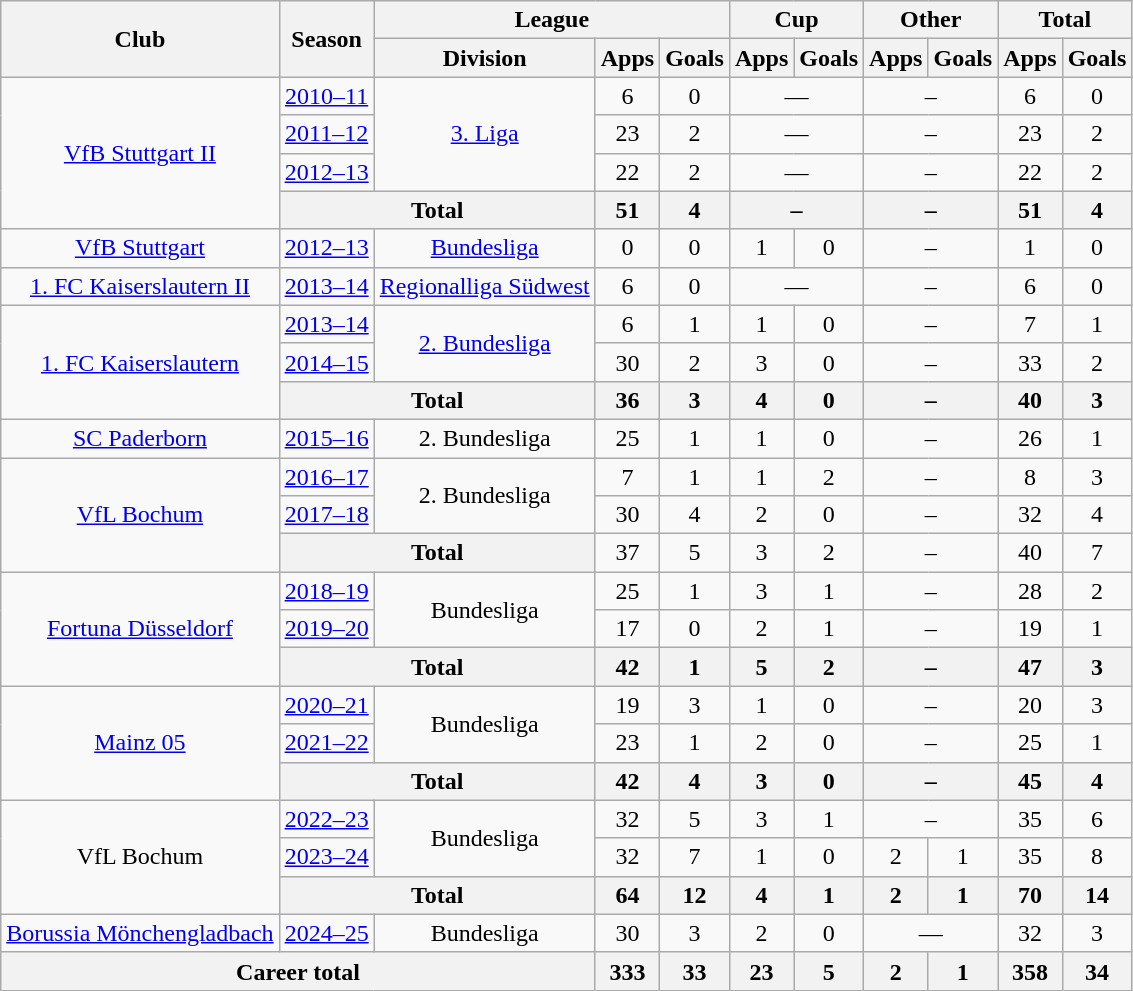<table class="wikitable" style="text-align:center">
<tr>
<th rowspan="2">Club</th>
<th rowspan="2">Season</th>
<th colspan="3">League</th>
<th colspan="2">Cup</th>
<th colspan="2">Other</th>
<th colspan="2">Total</th>
</tr>
<tr>
<th>Division</th>
<th>Apps</th>
<th>Goals</th>
<th>Apps</th>
<th>Goals</th>
<th>Apps</th>
<th>Goals</th>
<th>Apps</th>
<th>Goals</th>
</tr>
<tr>
<td rowspan="4"><a href='#'>VfB Stuttgart II</a></td>
<td><a href='#'>2010–11</a></td>
<td rowspan="3"><a href='#'>3. Liga</a></td>
<td>6</td>
<td>0</td>
<td colspan="2">—</td>
<td colspan="2">–</td>
<td>6</td>
<td>0</td>
</tr>
<tr>
<td><a href='#'>2011–12</a></td>
<td>23</td>
<td>2</td>
<td colspan="2">—</td>
<td colspan="2">–</td>
<td>23</td>
<td>2</td>
</tr>
<tr>
<td><a href='#'>2012–13</a></td>
<td>22</td>
<td>2</td>
<td colspan="2">—</td>
<td colspan="2">–</td>
<td>22</td>
<td>2</td>
</tr>
<tr>
<th colspan="2">Total</th>
<th>51</th>
<th>4</th>
<th colspan="2">–</th>
<th colspan="2">–</th>
<th>51</th>
<th>4</th>
</tr>
<tr>
<td><a href='#'>VfB Stuttgart</a></td>
<td><a href='#'>2012–13</a></td>
<td><a href='#'>Bundesliga</a></td>
<td>0</td>
<td>0</td>
<td>1</td>
<td>0</td>
<td colspan="2">–</td>
<td>1</td>
<td>0</td>
</tr>
<tr>
<td><a href='#'>1. FC Kaiserslautern II</a></td>
<td><a href='#'>2013–14</a></td>
<td><a href='#'>Regionalliga Südwest</a></td>
<td>6</td>
<td>0</td>
<td colspan="2">—</td>
<td colspan="2">–</td>
<td>6</td>
<td>0</td>
</tr>
<tr>
<td rowspan="3"><a href='#'>1. FC Kaiserslautern</a></td>
<td><a href='#'>2013–14</a></td>
<td rowspan="2"><a href='#'>2. Bundesliga</a></td>
<td>6</td>
<td>1</td>
<td>1</td>
<td>0</td>
<td colspan="2">–</td>
<td>7</td>
<td>1</td>
</tr>
<tr>
<td><a href='#'>2014–15</a></td>
<td>30</td>
<td>2</td>
<td>3</td>
<td>0</td>
<td colspan="2">–</td>
<td>33</td>
<td>2</td>
</tr>
<tr>
<th colspan="2">Total</th>
<th>36</th>
<th>3</th>
<th>4</th>
<th>0</th>
<th colspan="2">–</th>
<th>40</th>
<th>3</th>
</tr>
<tr>
<td><a href='#'>SC Paderborn</a></td>
<td><a href='#'>2015–16</a></td>
<td>2. Bundesliga</td>
<td>25</td>
<td>1</td>
<td>1</td>
<td>0</td>
<td colspan="2">–</td>
<td>26</td>
<td>1</td>
</tr>
<tr>
<td rowspan="3"><a href='#'>VfL Bochum</a></td>
<td><a href='#'>2016–17</a></td>
<td rowspan="2">2. Bundesliga</td>
<td>7</td>
<td>1</td>
<td>1</td>
<td>2</td>
<td colspan="2">–</td>
<td>8</td>
<td>3</td>
</tr>
<tr>
<td><a href='#'>2017–18</a></td>
<td>30</td>
<td>4</td>
<td>2</td>
<td>0</td>
<td colspan="2">–</td>
<td>32</td>
<td>4</td>
</tr>
<tr>
<th colspan="2">Total</th>
<td>37</td>
<td>5</td>
<td>3</td>
<td>2</td>
<td colspan="2">–</td>
<td>40</td>
<td>7</td>
</tr>
<tr>
<td rowspan="3"><a href='#'>Fortuna Düsseldorf</a></td>
<td><a href='#'>2018–19</a></td>
<td rowspan="2">Bundesliga</td>
<td>25</td>
<td>1</td>
<td>3</td>
<td>1</td>
<td colspan="2">–</td>
<td>28</td>
<td>2</td>
</tr>
<tr>
<td><a href='#'>2019–20</a></td>
<td>17</td>
<td>0</td>
<td>2</td>
<td>1</td>
<td colspan="2">–</td>
<td>19</td>
<td>1</td>
</tr>
<tr>
<th colspan="2">Total</th>
<th>42</th>
<th>1</th>
<th>5</th>
<th>2</th>
<th colspan="2">–</th>
<th>47</th>
<th>3</th>
</tr>
<tr>
<td rowspan="3"><a href='#'>Mainz 05</a></td>
<td><a href='#'>2020–21</a></td>
<td rowspan="2">Bundesliga</td>
<td>19</td>
<td>3</td>
<td>1</td>
<td>0</td>
<td colspan="2">–</td>
<td>20</td>
<td>3</td>
</tr>
<tr>
<td><a href='#'>2021–22</a></td>
<td>23</td>
<td>1</td>
<td>2</td>
<td>0</td>
<td colspan="2">–</td>
<td>25</td>
<td>1</td>
</tr>
<tr>
<th colspan="2">Total</th>
<th>42</th>
<th>4</th>
<th>3</th>
<th>0</th>
<th colspan="2">–</th>
<th>45</th>
<th>4</th>
</tr>
<tr>
<td rowspan="3">VfL Bochum</td>
<td><a href='#'>2022–23</a></td>
<td rowspan="2">Bundesliga</td>
<td>32</td>
<td>5</td>
<td>3</td>
<td>1</td>
<td colspan="2">–</td>
<td>35</td>
<td>6</td>
</tr>
<tr>
<td><a href='#'>2023–24</a></td>
<td>32</td>
<td>7</td>
<td>1</td>
<td>0</td>
<td>2</td>
<td>1</td>
<td>35</td>
<td>8</td>
</tr>
<tr>
<th colspan="2">Total</th>
<th>64</th>
<th>12</th>
<th>4</th>
<th>1</th>
<th>2</th>
<th>1</th>
<th>70</th>
<th>14</th>
</tr>
<tr>
<td><a href='#'>Borussia Mönchengladbach</a></td>
<td><a href='#'>2024–25</a></td>
<td>Bundesliga</td>
<td>30</td>
<td>3</td>
<td>2</td>
<td>0</td>
<td colspan="2">—</td>
<td>32</td>
<td>3</td>
</tr>
<tr>
<th colspan="3">Career total</th>
<th>333</th>
<th>33</th>
<th>23</th>
<th>5</th>
<th>2</th>
<th>1</th>
<th>358</th>
<th>34</th>
</tr>
</table>
